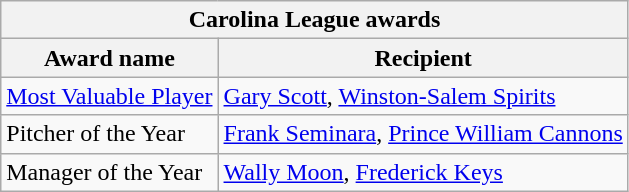<table class="wikitable">
<tr>
<th colspan="2">Carolina League awards</th>
</tr>
<tr>
<th>Award name</th>
<th>Recipient</th>
</tr>
<tr>
<td><a href='#'>Most Valuable Player</a></td>
<td><a href='#'>Gary Scott</a>, <a href='#'>Winston-Salem Spirits</a></td>
</tr>
<tr>
<td>Pitcher of the Year</td>
<td><a href='#'>Frank Seminara</a>, <a href='#'>Prince William Cannons</a></td>
</tr>
<tr>
<td>Manager of the Year</td>
<td><a href='#'>Wally Moon</a>, <a href='#'>Frederick Keys</a></td>
</tr>
</table>
